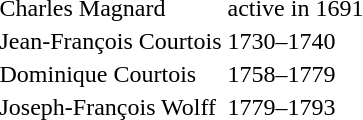<table>
<tr>
<td>Charles Magnard</td>
<td>active in 1691</td>
</tr>
<tr>
<td>Jean-François Courtois</td>
<td>1730–1740</td>
</tr>
<tr>
<td>Dominique Courtois</td>
<td>1758–1779</td>
</tr>
<tr>
<td>Joseph-François Wolff</td>
<td>1779–1793</td>
</tr>
</table>
